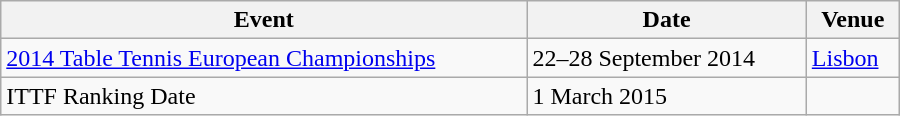<table class="wikitable" width=600>
<tr>
<th>Event</th>
<th>Date</th>
<th>Venue</th>
</tr>
<tr>
<td><a href='#'>2014 Table Tennis European Championships</a></td>
<td>22–28 September 2014</td>
<td> <a href='#'>Lisbon</a></td>
</tr>
<tr>
<td>ITTF Ranking Date</td>
<td>1 March 2015</td>
<td></td>
</tr>
</table>
